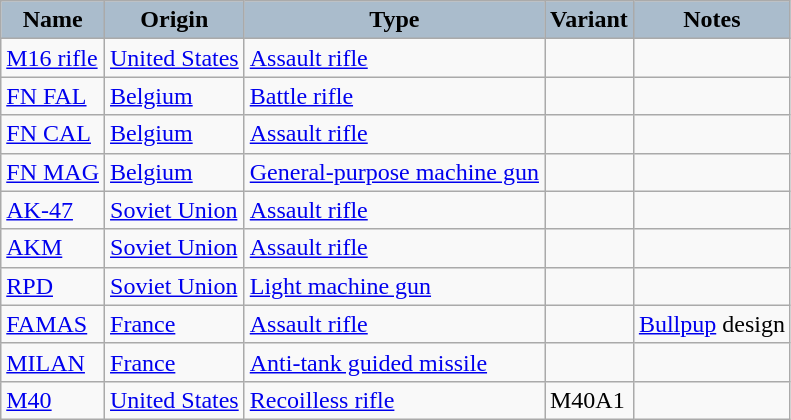<table class="wikitable">
<tr>
<th style="text-align:center; background:#aabccc;">Name</th>
<th style="text-align:center; background:#aabccc;">Origin</th>
<th style="text-align:center; background:#aabccc;">Type</th>
<th style="text-align:center; background:#aabccc;">Variant</th>
<th style="text-align:center; background:#aabccc;">Notes</th>
</tr>
<tr>
<td><a href='#'>M16 rifle</a></td>
<td><a href='#'>United States</a></td>
<td><a href='#'>Assault rifle</a></td>
<td></td>
<td></td>
</tr>
<tr>
<td><a href='#'>FN FAL</a></td>
<td><a href='#'>Belgium</a></td>
<td><a href='#'>Battle rifle</a></td>
<td></td>
<td></td>
</tr>
<tr>
<td><a href='#'>FN CAL</a></td>
<td><a href='#'>Belgium</a></td>
<td><a href='#'>Assault rifle</a></td>
<td></td>
<td></td>
</tr>
<tr>
<td><a href='#'>FN MAG</a></td>
<td><a href='#'>Belgium</a></td>
<td><a href='#'>General-purpose machine gun</a></td>
<td></td>
<td></td>
</tr>
<tr>
<td><a href='#'>AK-47</a></td>
<td><a href='#'>Soviet Union</a></td>
<td><a href='#'>Assault rifle</a></td>
<td></td>
<td></td>
</tr>
<tr>
<td><a href='#'>AKM</a></td>
<td><a href='#'>Soviet Union</a></td>
<td><a href='#'>Assault rifle</a></td>
<td></td>
<td></td>
</tr>
<tr>
<td><a href='#'>RPD</a></td>
<td><a href='#'>Soviet Union</a></td>
<td><a href='#'>Light machine gun</a></td>
<td></td>
<td></td>
</tr>
<tr>
<td><a href='#'>FAMAS</a></td>
<td><a href='#'>France</a></td>
<td><a href='#'>Assault rifle</a></td>
<td></td>
<td><a href='#'>Bullpup</a> design</td>
</tr>
<tr>
<td><a href='#'>MILAN</a></td>
<td><a href='#'>France</a></td>
<td><a href='#'>Anti-tank guided missile</a></td>
<td></td>
<td></td>
</tr>
<tr>
<td><a href='#'>M40</a></td>
<td><a href='#'>United States</a></td>
<td><a href='#'>Recoilless rifle</a></td>
<td>M40A1</td>
<td></td>
</tr>
</table>
